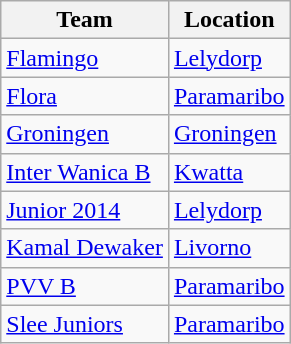<table class="wikitable">
<tr>
<th>Team</th>
<th>Location</th>
</tr>
<tr>
<td><a href='#'>Flamingo</a></td>
<td><a href='#'>Lelydorp</a></td>
</tr>
<tr>
<td><a href='#'>Flora</a></td>
<td><a href='#'>Paramaribo</a></td>
</tr>
<tr>
<td><a href='#'>Groningen</a></td>
<td><a href='#'>Groningen</a></td>
</tr>
<tr>
<td><a href='#'>Inter Wanica B</a></td>
<td><a href='#'>Kwatta</a></td>
</tr>
<tr>
<td><a href='#'>Junior 2014</a></td>
<td><a href='#'>Lelydorp</a></td>
</tr>
<tr>
<td><a href='#'>Kamal Dewaker</a></td>
<td><a href='#'>Livorno</a></td>
</tr>
<tr>
<td><a href='#'>PVV B</a></td>
<td><a href='#'>Paramaribo</a></td>
</tr>
<tr>
<td><a href='#'>Slee Juniors</a></td>
<td><a href='#'>Paramaribo</a></td>
</tr>
</table>
